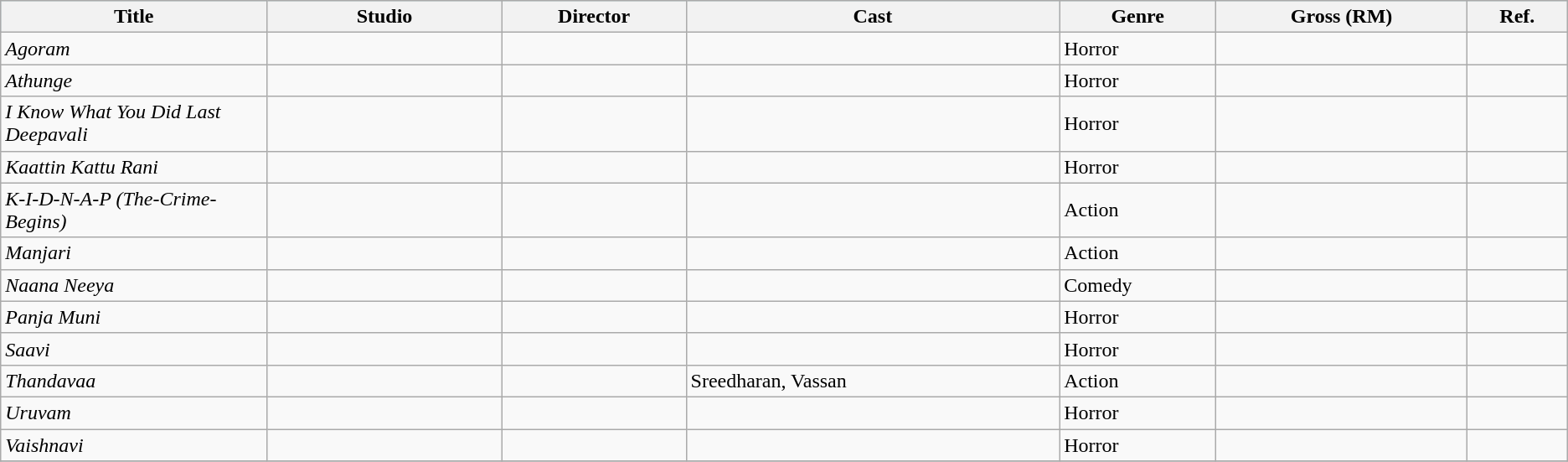<table class="wikitable">
<tr style="background:#b0e0e6; text-align:center;">
<th style="width:17%;">Title</th>
<th style="width:15%;">Studio</th>
<th>Director</th>
<th>Cast</th>
<th style="width:10%;">Genre</th>
<th>Gross (RM)</th>
<th>Ref.</th>
</tr>
<tr>
<td><em>Agoram</em></td>
<td></td>
<td></td>
<td></td>
<td>Horror</td>
<td></td>
<td></td>
</tr>
<tr>
<td><em>Athunge</em></td>
<td></td>
<td></td>
<td></td>
<td>Horror</td>
<td></td>
<td></td>
</tr>
<tr>
<td><em>I Know What You Did Last Deepavali</em></td>
<td></td>
<td></td>
<td></td>
<td>Horror</td>
<td></td>
<td></td>
</tr>
<tr>
<td><em>Kaattin Kattu Rani</em></td>
<td></td>
<td></td>
<td></td>
<td>Horror</td>
<td></td>
<td></td>
</tr>
<tr>
<td><em>K-I-D-N-A-P (The-Crime-Begins)</em></td>
<td></td>
<td></td>
<td></td>
<td>Action</td>
<td></td>
<td></td>
</tr>
<tr>
<td><em>Manjari</em></td>
<td></td>
<td></td>
<td></td>
<td>Action</td>
<td></td>
<td></td>
</tr>
<tr>
<td><em>Naana Neeya</em></td>
<td></td>
<td></td>
<td></td>
<td>Comedy</td>
<td></td>
<td></td>
</tr>
<tr>
<td><em>Panja Muni</em></td>
<td></td>
<td></td>
<td></td>
<td>Horror</td>
<td></td>
<td></td>
</tr>
<tr>
<td><em>Saavi</em></td>
<td></td>
<td></td>
<td></td>
<td>Horror</td>
<td></td>
<td></td>
</tr>
<tr>
<td><em>Thandavaa</em></td>
<td></td>
<td></td>
<td>Sreedharan, Vassan</td>
<td>Action</td>
<td></td>
<td></td>
</tr>
<tr>
<td><em>Uruvam</em></td>
<td></td>
<td></td>
<td></td>
<td>Horror</td>
<td></td>
<td></td>
</tr>
<tr>
<td><em>Vaishnavi</em></td>
<td></td>
<td></td>
<td></td>
<td>Horror</td>
<td></td>
<td></td>
</tr>
<tr>
</tr>
</table>
